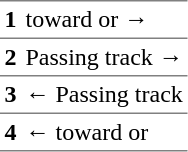<table border="1" cellspacing="0" cellpadding="3" frame="hsides" rules="rows">
<tr>
<th><span>1</span></th>
<td>  toward  or  →</td>
</tr>
<tr>
<th><span>2</span></th>
<td>  Passing track →</td>
</tr>
<tr>
<th><span>3</span></th>
<td>←  Passing track</td>
</tr>
<tr>
<th><span>4</span></th>
<td>←  toward  or </td>
</tr>
</table>
